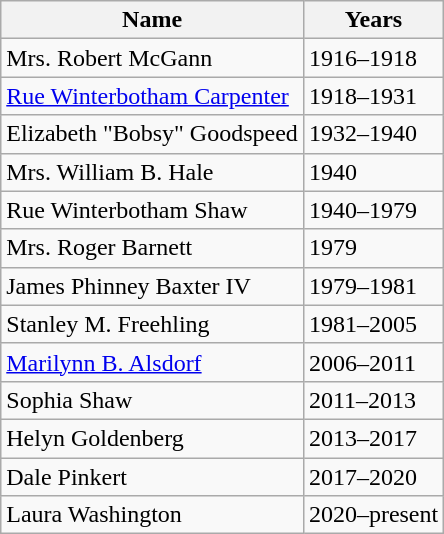<table class="wikitable">
<tr>
<th>Name</th>
<th>Years</th>
</tr>
<tr>
<td>Mrs. Robert McGann</td>
<td>1916–1918</td>
</tr>
<tr>
<td><a href='#'>Rue Winterbotham Carpenter</a></td>
<td>1918–1931</td>
</tr>
<tr>
<td>Elizabeth "Bobsy" Goodspeed</td>
<td>1932–1940</td>
</tr>
<tr>
<td>Mrs. William B. Hale</td>
<td>1940</td>
</tr>
<tr>
<td>Rue Winterbotham Shaw</td>
<td>1940–1979</td>
</tr>
<tr>
<td>Mrs. Roger Barnett</td>
<td>1979</td>
</tr>
<tr>
<td>James Phinney Baxter IV</td>
<td>1979–1981</td>
</tr>
<tr>
<td>Stanley M. Freehling</td>
<td>1981–2005</td>
</tr>
<tr>
<td><a href='#'>Marilynn B. Alsdorf</a></td>
<td>2006–2011</td>
</tr>
<tr>
<td>Sophia Shaw</td>
<td>2011–2013</td>
</tr>
<tr>
<td>Helyn Goldenberg</td>
<td>2013–2017</td>
</tr>
<tr>
<td>Dale Pinkert</td>
<td>2017–2020</td>
</tr>
<tr>
<td>Laura Washington</td>
<td>2020–present</td>
</tr>
</table>
